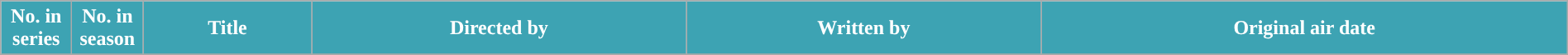<table class="wikitable plainrowheaders" style="width: 100%; margin-right: 0;">
<tr>
<th style="background:#3DA3B3; color:#fff; width:50px">No. in<br>series</th>
<th style="background:#3DA3B3; color:#fff; width:50px">No. in<br>season</th>
<th style="background:#3DA3B3; color:#fff;">Title</th>
<th style="background:#3DA3B3; color:#fff;">Directed by</th>
<th style="background:#3DA3B3; color:#fff;">Written by</th>
<th style="background:#3DA3B3; color:#fff;">Original air date</th>
</tr>
<tr>
</tr>
</table>
